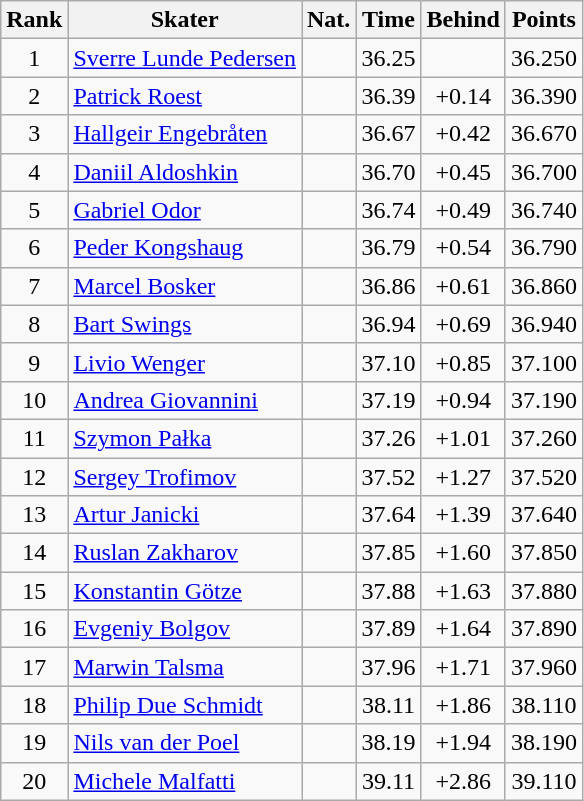<table class="wikitable sortable" style="text-align:center">
<tr>
<th>Rank</th>
<th>Skater</th>
<th>Nat.</th>
<th>Time</th>
<th>Behind</th>
<th>Points</th>
</tr>
<tr>
<td>1</td>
<td align=left><a href='#'>Sverre Lunde Pedersen</a></td>
<td></td>
<td>36.25</td>
<td></td>
<td>36.250</td>
</tr>
<tr>
<td>2</td>
<td align=left><a href='#'>Patrick Roest</a></td>
<td></td>
<td>36.39</td>
<td>+0.14</td>
<td>36.390</td>
</tr>
<tr>
<td>3</td>
<td align=left><a href='#'>Hallgeir Engebråten</a></td>
<td></td>
<td>36.67</td>
<td>+0.42</td>
<td>36.670</td>
</tr>
<tr>
<td>4</td>
<td align=left><a href='#'>Daniil Aldoshkin</a></td>
<td></td>
<td>36.70</td>
<td>+0.45</td>
<td>36.700</td>
</tr>
<tr>
<td>5</td>
<td align=left><a href='#'>Gabriel Odor</a></td>
<td></td>
<td>36.74</td>
<td>+0.49</td>
<td>36.740</td>
</tr>
<tr>
<td>6</td>
<td align=left><a href='#'>Peder Kongshaug</a></td>
<td></td>
<td>36.79</td>
<td>+0.54</td>
<td>36.790</td>
</tr>
<tr>
<td>7</td>
<td align=left><a href='#'>Marcel Bosker</a></td>
<td></td>
<td>36.86</td>
<td>+0.61</td>
<td>36.860</td>
</tr>
<tr>
<td>8</td>
<td align=left><a href='#'>Bart Swings</a></td>
<td></td>
<td>36.94</td>
<td>+0.69</td>
<td>36.940</td>
</tr>
<tr>
<td>9</td>
<td align=left><a href='#'>Livio Wenger</a></td>
<td></td>
<td>37.10</td>
<td>+0.85</td>
<td>37.100</td>
</tr>
<tr>
<td>10</td>
<td align=left><a href='#'>Andrea Giovannini</a></td>
<td></td>
<td>37.19</td>
<td>+0.94</td>
<td>37.190</td>
</tr>
<tr>
<td>11</td>
<td align=left><a href='#'>Szymon Pałka</a></td>
<td></td>
<td>37.26</td>
<td>+1.01</td>
<td>37.260</td>
</tr>
<tr>
<td>12</td>
<td align=left><a href='#'>Sergey Trofimov</a></td>
<td></td>
<td>37.52</td>
<td>+1.27</td>
<td>37.520</td>
</tr>
<tr>
<td>13</td>
<td align=left><a href='#'>Artur Janicki</a></td>
<td></td>
<td>37.64</td>
<td>+1.39</td>
<td>37.640</td>
</tr>
<tr>
<td>14</td>
<td align=left><a href='#'>Ruslan Zakharov</a></td>
<td></td>
<td>37.85</td>
<td>+1.60</td>
<td>37.850</td>
</tr>
<tr>
<td>15</td>
<td align=left><a href='#'>Konstantin Götze</a></td>
<td></td>
<td>37.88</td>
<td>+1.63</td>
<td>37.880</td>
</tr>
<tr>
<td>16</td>
<td align=left><a href='#'>Evgeniy Bolgov</a></td>
<td></td>
<td>37.89</td>
<td>+1.64</td>
<td>37.890</td>
</tr>
<tr>
<td>17</td>
<td align=left><a href='#'>Marwin Talsma</a></td>
<td></td>
<td>37.96</td>
<td>+1.71</td>
<td>37.960</td>
</tr>
<tr>
<td>18</td>
<td align=left><a href='#'>Philip Due Schmidt</a></td>
<td></td>
<td>38.11</td>
<td>+1.86</td>
<td>38.110</td>
</tr>
<tr>
<td>19</td>
<td align=left><a href='#'>Nils van der Poel</a></td>
<td></td>
<td>38.19</td>
<td>+1.94</td>
<td>38.190</td>
</tr>
<tr>
<td>20</td>
<td align=left><a href='#'>Michele Malfatti</a></td>
<td></td>
<td>39.11</td>
<td>+2.86</td>
<td>39.110</td>
</tr>
</table>
